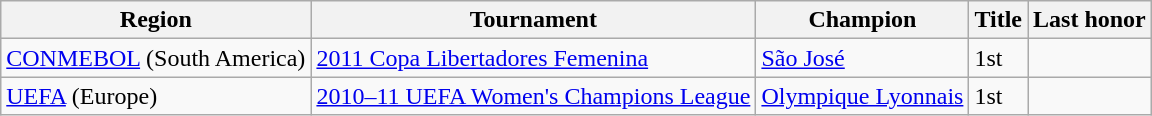<table class="wikitable">
<tr>
<th>Region</th>
<th>Tournament</th>
<th>Champion</th>
<th>Title</th>
<th>Last honor</th>
</tr>
<tr>
<td><a href='#'>CONMEBOL</a> (South America)</td>
<td><a href='#'>2011 Copa Libertadores Femenina</a></td>
<td> <a href='#'>São José</a></td>
<td>1st</td>
<td></td>
</tr>
<tr>
<td><a href='#'>UEFA</a> (Europe)</td>
<td><a href='#'>2010–11 UEFA Women's Champions League</a></td>
<td> <a href='#'>Olympique Lyonnais</a></td>
<td>1st</td>
<td></td>
</tr>
</table>
